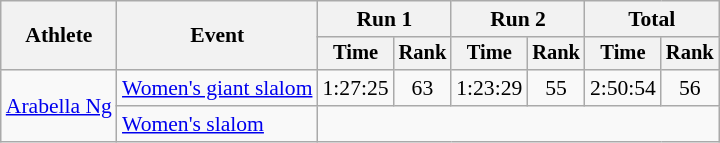<table class="wikitable" style="font-size:90%">
<tr>
<th rowspan=2>Athlete</th>
<th rowspan=2>Event</th>
<th colspan=2>Run 1</th>
<th colspan=2>Run 2</th>
<th colspan=2>Total</th>
</tr>
<tr style="font-size:95%">
<th>Time</th>
<th>Rank</th>
<th>Time</th>
<th>Rank</th>
<th>Time</th>
<th>Rank</th>
</tr>
<tr align=center>
<td align=left rowspan=2><a href='#'>Arabella Ng</a></td>
<td align=left><a href='#'>Women's giant slalom</a></td>
<td>1:27:25</td>
<td>63</td>
<td>1:23:29</td>
<td>55</td>
<td>2:50:54</td>
<td>56</td>
</tr>
<tr align=center>
<td align=left><a href='#'>Women's slalom</a></td>
<td colspan=6></td>
</tr>
</table>
